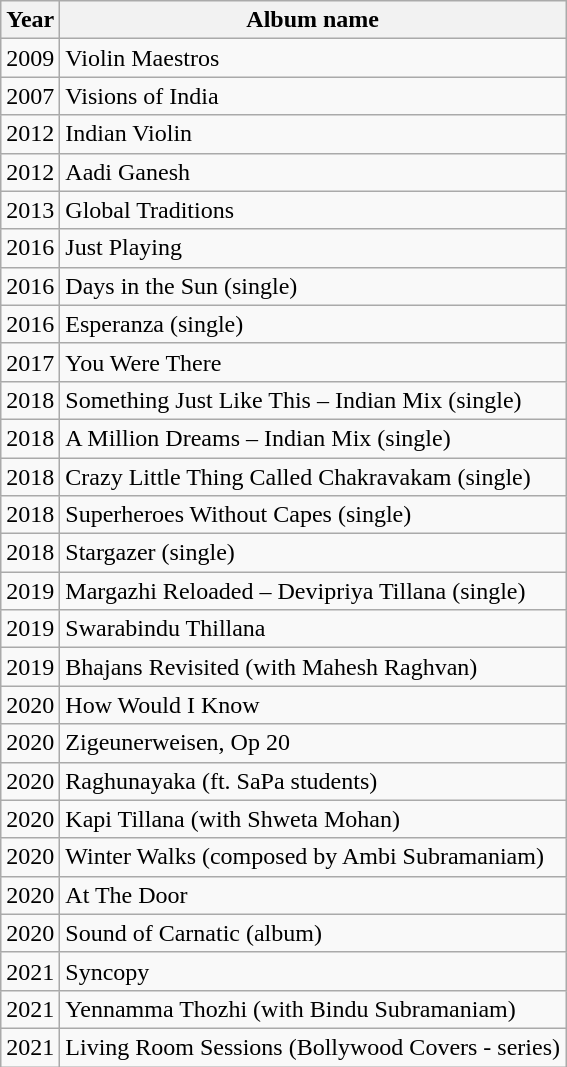<table class="wikitable">
<tr>
<th>Year</th>
<th>Album name</th>
</tr>
<tr>
<td>2009</td>
<td>Violin Maestros </td>
</tr>
<tr>
<td>2007</td>
<td>Visions of India</td>
</tr>
<tr>
<td>2012</td>
<td>Indian Violin</td>
</tr>
<tr>
<td>2012</td>
<td>Aadi Ganesh</td>
</tr>
<tr>
<td>2013</td>
<td>Global Traditions</td>
</tr>
<tr>
<td>2016</td>
<td>Just Playing</td>
</tr>
<tr>
<td>2016</td>
<td>Days in the Sun (single)</td>
</tr>
<tr>
<td>2016</td>
<td>Esperanza (single)</td>
</tr>
<tr>
<td>2017</td>
<td>You Were There</td>
</tr>
<tr>
<td>2018</td>
<td>Something Just Like This – Indian Mix (single)</td>
</tr>
<tr>
<td>2018</td>
<td>A Million Dreams – Indian Mix (single)</td>
</tr>
<tr>
<td>2018</td>
<td>Crazy Little Thing Called Chakravakam (single)</td>
</tr>
<tr>
<td>2018</td>
<td>Superheroes Without Capes (single)</td>
</tr>
<tr>
<td>2018</td>
<td>Stargazer (single)</td>
</tr>
<tr>
<td>2019</td>
<td>Margazhi Reloaded – Devipriya Tillana (single)</td>
</tr>
<tr>
<td>2019</td>
<td>Swarabindu Thillana</td>
</tr>
<tr>
<td>2019</td>
<td>Bhajans Revisited (with Mahesh Raghvan)</td>
</tr>
<tr>
<td>2020</td>
<td>How Would I Know</td>
</tr>
<tr>
<td>2020</td>
<td>Zigeunerweisen, Op 20</td>
</tr>
<tr>
<td>2020</td>
<td>Raghunayaka (ft. SaPa students)</td>
</tr>
<tr>
<td>2020</td>
<td>Kapi Tillana (with Shweta Mohan)</td>
</tr>
<tr>
<td>2020</td>
<td>Winter Walks (composed by Ambi Subramaniam)</td>
</tr>
<tr>
<td>2020</td>
<td>At The Door</td>
</tr>
<tr>
<td>2020</td>
<td>Sound of Carnatic (album)</td>
</tr>
<tr>
<td>2021</td>
<td>Syncopy</td>
</tr>
<tr>
<td>2021</td>
<td>Yennamma Thozhi (with Bindu Subramaniam)</td>
</tr>
<tr>
<td>2021</td>
<td>Living Room Sessions (Bollywood Covers - series)</td>
</tr>
</table>
